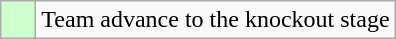<table class="wikitable">
<tr>
<td style="background:#ccffcc;">    </td>
<td>Team advance to the knockout stage</td>
</tr>
</table>
